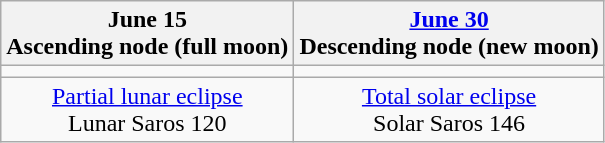<table class="wikitable">
<tr>
<th>June 15<br>Ascending node (full moon)<br></th>
<th><a href='#'>June 30</a><br>Descending node (new moon)<br></th>
</tr>
<tr>
<td></td>
<td></td>
</tr>
<tr align=center>
<td><a href='#'>Partial lunar eclipse</a><br>Lunar Saros 120</td>
<td><a href='#'>Total solar eclipse</a><br>Solar Saros 146</td>
</tr>
</table>
